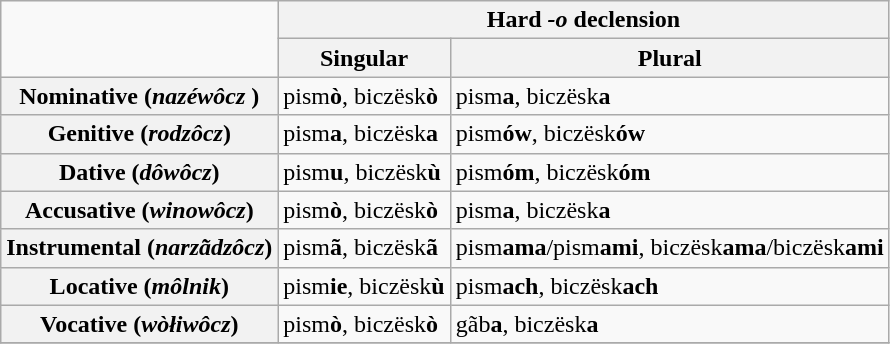<table class="wikitable">
<tr>
<td rowspan="2"></td>
<th colspan="2">Hard <em>-o</em> declension</th>
</tr>
<tr>
<th>Singular</th>
<th>Plural</th>
</tr>
<tr>
<th>Nominative (<em>nazéwôcz </em>)</th>
<td>pism<strong>ò</strong>, biczësk<strong>ò</strong></td>
<td>pism<strong>a</strong>, biczësk<strong>a</strong></td>
</tr>
<tr>
<th>Genitive (<em>rodzôcz</em>)</th>
<td>pism<strong>a</strong>, biczësk<strong>a</strong></td>
<td>pism<strong>ów</strong>, biczësk<strong>ów</strong></td>
</tr>
<tr>
<th>Dative (<em>dôwôcz</em>)</th>
<td>pism<strong>u</strong>, biczësk<strong>ù</strong></td>
<td>pism<strong>óm</strong>, biczësk<strong>óm</strong></td>
</tr>
<tr>
<th>Accusative (<em>winowôcz</em>)</th>
<td>pism<strong>ò</strong>, biczësk<strong>ò</strong></td>
<td>pism<strong>a</strong>, biczësk<strong>a</strong></td>
</tr>
<tr>
<th>Instrumental (<em>narzãdzôcz</em>)</th>
<td>pism<strong>ã</strong>, biczësk<strong>ã</strong></td>
<td>pism<strong>ama</strong>/pism<strong>ami</strong>, biczësk<strong>ama</strong>/biczësk<strong>ami</strong></td>
</tr>
<tr>
<th>Locative (<em>môlnik</em>)</th>
<td>pism<strong>ie</strong>, biczësk<strong>ù</strong></td>
<td>pism<strong>ach</strong>, biczësk<strong>ach</strong></td>
</tr>
<tr>
<th>Vocative (<em>wòłiwôcz</em>)</th>
<td>pism<strong>ò</strong>, biczësk<strong>ò</strong></td>
<td>gãb<strong>a</strong>, biczësk<strong>a</strong></td>
</tr>
<tr>
</tr>
</table>
